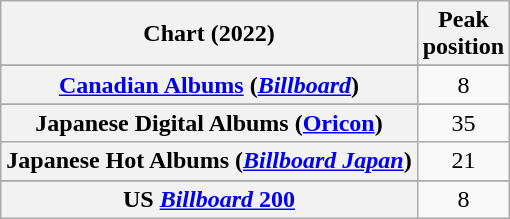<table class="wikitable sortable plainrowheaders" style="text-align:center">
<tr>
<th scope="col">Chart (2022)</th>
<th scope="col">Peak<br>position</th>
</tr>
<tr>
</tr>
<tr>
</tr>
<tr>
</tr>
<tr>
</tr>
<tr>
<th scope="row"><a href='#'>Canadian Albums</a> (<em><a href='#'>Billboard</a></em>)</th>
<td>8</td>
</tr>
<tr>
</tr>
<tr>
</tr>
<tr>
</tr>
<tr>
</tr>
<tr>
</tr>
<tr>
</tr>
<tr>
</tr>
<tr>
</tr>
<tr>
</tr>
<tr>
</tr>
<tr>
<th scope="row">Japanese Digital Albums (<a href='#'>Oricon</a>)</th>
<td>35</td>
</tr>
<tr>
<th scope="row">Japanese Hot Albums (<em><a href='#'>Billboard Japan</a></em>)</th>
<td>21</td>
</tr>
<tr>
</tr>
<tr>
</tr>
<tr>
</tr>
<tr>
</tr>
<tr>
</tr>
<tr>
</tr>
<tr>
</tr>
<tr>
</tr>
<tr>
</tr>
<tr>
<th scope="row">US <a href='#'><em>Billboard</em> 200</a></th>
<td>8</td>
</tr>
</table>
